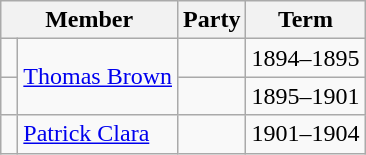<table class="wikitable">
<tr>
<th colspan="2">Member</th>
<th>Party</th>
<th>Term</th>
</tr>
<tr>
<td> </td>
<td rowspan="2"><a href='#'>Thomas Brown</a></td>
<td></td>
<td>1894–1895</td>
</tr>
<tr>
<td> </td>
<td></td>
<td>1895–1901</td>
</tr>
<tr>
<td> </td>
<td><a href='#'>Patrick Clara</a></td>
<td></td>
<td>1901–1904</td>
</tr>
</table>
